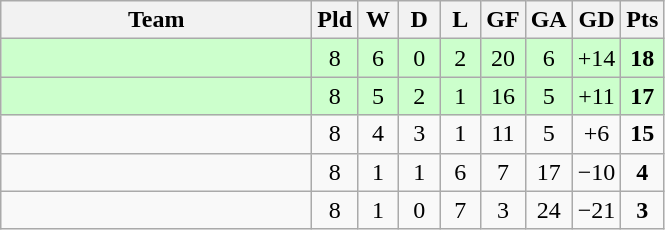<table class="wikitable" style="text-align:center">
<tr>
<th width="200">Team</th>
<th width="20">Pld</th>
<th width="20">W</th>
<th width="20">D</th>
<th width="20">L</th>
<th width="20">GF</th>
<th width="20">GA</th>
<th width="20">GD</th>
<th width="20">Pts</th>
</tr>
<tr bgcolor="#ccffcc">
<td align="left"></td>
<td>8</td>
<td>6</td>
<td>0</td>
<td>2</td>
<td>20</td>
<td>6</td>
<td>+14</td>
<td><strong>18</strong></td>
</tr>
<tr bgcolor="#ccffcc">
<td align="left"></td>
<td>8</td>
<td>5</td>
<td>2</td>
<td>1</td>
<td>16</td>
<td>5</td>
<td>+11</td>
<td><strong>17</strong></td>
</tr>
<tr>
<td align="left"></td>
<td>8</td>
<td>4</td>
<td>3</td>
<td>1</td>
<td>11</td>
<td>5</td>
<td>+6</td>
<td><strong>15</strong></td>
</tr>
<tr>
<td align="left"></td>
<td>8</td>
<td>1</td>
<td>1</td>
<td>6</td>
<td>7</td>
<td>17</td>
<td>−10</td>
<td><strong>4</strong></td>
</tr>
<tr>
<td align="left"></td>
<td>8</td>
<td>1</td>
<td>0</td>
<td>7</td>
<td>3</td>
<td>24</td>
<td>−21</td>
<td><strong>3</strong></td>
</tr>
</table>
